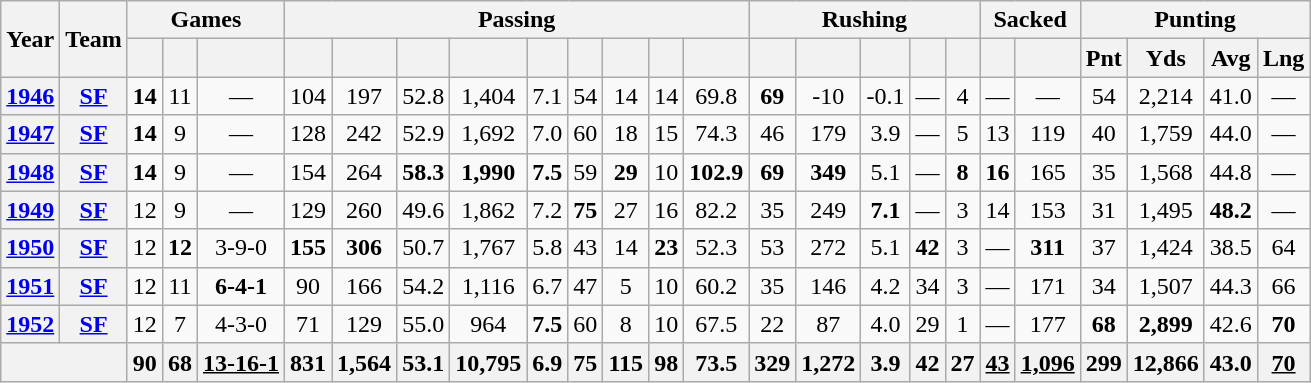<table class="wikitable" style="text-align:center;">
<tr>
<th rowspan="2">Year</th>
<th rowspan="2">Team</th>
<th colspan="3">Games</th>
<th colspan="9">Passing</th>
<th colspan="5">Rushing</th>
<th colspan="2">Sacked</th>
<th colspan="4">Punting</th>
</tr>
<tr>
<th></th>
<th></th>
<th></th>
<th></th>
<th></th>
<th></th>
<th></th>
<th></th>
<th></th>
<th></th>
<th></th>
<th></th>
<th></th>
<th></th>
<th></th>
<th></th>
<th></th>
<th></th>
<th></th>
<th>Pnt</th>
<th>Yds</th>
<th>Avg</th>
<th>Lng</th>
</tr>
<tr>
<th><a href='#'>1946</a></th>
<th><a href='#'>SF</a></th>
<td><strong>14</strong></td>
<td>11</td>
<td>—</td>
<td>104</td>
<td>197</td>
<td>52.8</td>
<td>1,404</td>
<td>7.1</td>
<td>54</td>
<td>14</td>
<td>14</td>
<td>69.8</td>
<td><strong>69</strong></td>
<td>-10</td>
<td>-0.1</td>
<td>—</td>
<td>4</td>
<td>—</td>
<td>—</td>
<td>54</td>
<td>2,214</td>
<td>41.0</td>
<td>—</td>
</tr>
<tr>
<th><a href='#'>1947</a></th>
<th><a href='#'>SF</a></th>
<td><strong>14</strong></td>
<td>9</td>
<td>—</td>
<td>128</td>
<td>242</td>
<td>52.9</td>
<td>1,692</td>
<td>7.0</td>
<td>60</td>
<td>18</td>
<td>15</td>
<td>74.3</td>
<td>46</td>
<td>179</td>
<td>3.9</td>
<td>—</td>
<td>5</td>
<td>13</td>
<td>119</td>
<td>40</td>
<td>1,759</td>
<td>44.0</td>
<td>—</td>
</tr>
<tr>
<th><a href='#'>1948</a></th>
<th><a href='#'>SF</a></th>
<td><strong>14</strong></td>
<td>9</td>
<td>—</td>
<td>154</td>
<td>264</td>
<td><strong>58.3</strong></td>
<td><strong>1,990</strong></td>
<td><strong>7.5</strong></td>
<td>59</td>
<td><strong>29</strong></td>
<td>10</td>
<td><strong>102.9</strong></td>
<td><strong>69</strong></td>
<td><strong>349</strong></td>
<td>5.1</td>
<td>—</td>
<td><strong>8</strong></td>
<td><strong>16</strong></td>
<td>165</td>
<td>35</td>
<td>1,568</td>
<td>44.8</td>
<td>—</td>
</tr>
<tr>
<th><a href='#'>1949</a></th>
<th><a href='#'>SF</a></th>
<td>12</td>
<td>9</td>
<td>—</td>
<td>129</td>
<td>260</td>
<td>49.6</td>
<td>1,862</td>
<td>7.2</td>
<td><strong>75</strong></td>
<td>27</td>
<td>16</td>
<td>82.2</td>
<td>35</td>
<td>249</td>
<td><strong>7.1</strong></td>
<td>—</td>
<td>3</td>
<td>14</td>
<td>153</td>
<td>31</td>
<td>1,495</td>
<td><strong>48.2</strong></td>
<td>—</td>
</tr>
<tr>
<th><a href='#'>1950</a></th>
<th><a href='#'>SF</a></th>
<td>12</td>
<td><strong>12</strong></td>
<td>3-9-0</td>
<td><strong>155</strong></td>
<td><strong>306</strong></td>
<td>50.7</td>
<td>1,767</td>
<td>5.8</td>
<td>43</td>
<td>14</td>
<td><strong>23</strong></td>
<td>52.3</td>
<td>53</td>
<td>272</td>
<td>5.1</td>
<td><strong>42</strong></td>
<td>3</td>
<td>—</td>
<td><strong>311</strong></td>
<td>37</td>
<td>1,424</td>
<td>38.5</td>
<td>64</td>
</tr>
<tr>
<th><a href='#'>1951</a></th>
<th><a href='#'>SF</a></th>
<td>12</td>
<td>11</td>
<td><strong>6-4-1</strong></td>
<td>90</td>
<td>166</td>
<td>54.2</td>
<td>1,116</td>
<td>6.7</td>
<td>47</td>
<td>5</td>
<td>10</td>
<td>60.2</td>
<td>35</td>
<td>146</td>
<td>4.2</td>
<td>34</td>
<td>3</td>
<td>—</td>
<td>171</td>
<td>34</td>
<td>1,507</td>
<td>44.3</td>
<td>66</td>
</tr>
<tr>
<th><a href='#'>1952</a></th>
<th><a href='#'>SF</a></th>
<td>12</td>
<td>7</td>
<td>4-3-0</td>
<td>71</td>
<td>129</td>
<td>55.0</td>
<td>964</td>
<td><strong>7.5</strong></td>
<td>60</td>
<td>8</td>
<td>10</td>
<td>67.5</td>
<td>22</td>
<td>87</td>
<td>4.0</td>
<td>29</td>
<td>1</td>
<td>—</td>
<td>177</td>
<td><strong>68</strong></td>
<td><strong>2,899</strong></td>
<td>42.6</td>
<td><strong>70</strong></td>
</tr>
<tr>
<th colspan="2"></th>
<th>90</th>
<th>68</th>
<th><u>13-16-1</u></th>
<th>831</th>
<th>1,564</th>
<th>53.1</th>
<th>10,795</th>
<th>6.9</th>
<th>75</th>
<th>115</th>
<th>98</th>
<th>73.5</th>
<th>329</th>
<th>1,272</th>
<th>3.9</th>
<th>42</th>
<th>27</th>
<th><u>43</u></th>
<th><u>1,096</u></th>
<th>299</th>
<th>12,866</th>
<th>43.0</th>
<th><u>70</u></th>
</tr>
</table>
